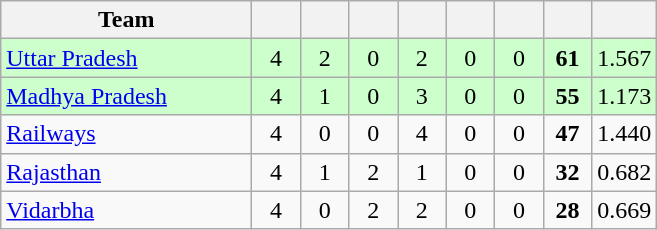<table class="wikitable" style="text-align:center">
<tr>
<th style="width:160px">Team</th>
<th style="width:25px"></th>
<th style="width:25px"></th>
<th style="width:25px"></th>
<th style="width:25px"></th>
<th style="width:25px"></th>
<th style="width:25px"></th>
<th style="width:25px"></th>
<th style="width:25px;"></th>
</tr>
<tr style="background:#cfc;">
<td style="text-align:left"><a href='#'>Uttar Pradesh</a></td>
<td>4</td>
<td>2</td>
<td>0</td>
<td>2</td>
<td>0</td>
<td>0</td>
<td><strong>61</strong></td>
<td>1.567</td>
</tr>
<tr style="background:#cfc;">
<td style="text-align:left"><a href='#'>Madhya Pradesh</a></td>
<td>4</td>
<td>1</td>
<td>0</td>
<td>3</td>
<td>0</td>
<td>0</td>
<td><strong>55</strong></td>
<td>1.173</td>
</tr>
<tr>
<td style="text-align:left"><a href='#'>Railways</a></td>
<td>4</td>
<td>0</td>
<td>0</td>
<td>4</td>
<td>0</td>
<td>0</td>
<td><strong>47</strong></td>
<td>1.440</td>
</tr>
<tr>
<td style="text-align:left"><a href='#'>Rajasthan</a></td>
<td>4</td>
<td>1</td>
<td>2</td>
<td>1</td>
<td>0</td>
<td>0</td>
<td><strong>32</strong></td>
<td>0.682</td>
</tr>
<tr>
<td style="text-align:left"><a href='#'>Vidarbha</a></td>
<td>4</td>
<td>0</td>
<td>2</td>
<td>2</td>
<td>0</td>
<td>0</td>
<td><strong>28</strong></td>
<td>0.669</td>
</tr>
</table>
